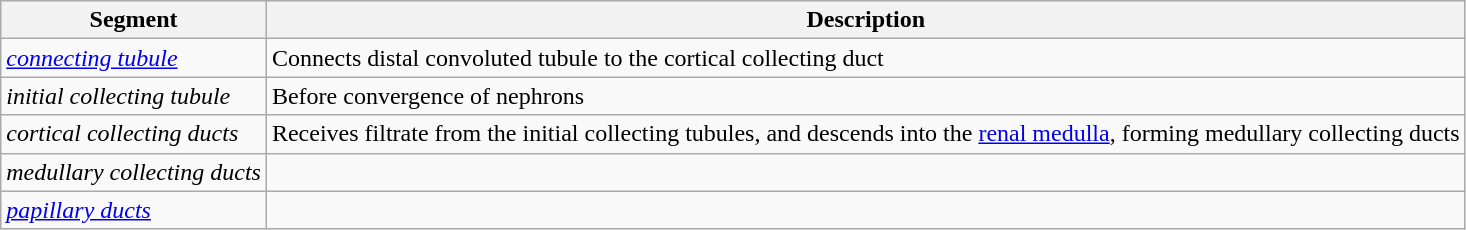<table class="wikitable">
<tr>
<th>Segment</th>
<th>Description</th>
</tr>
<tr>
<td><em><a href='#'>connecting tubule</a></em></td>
<td>Connects distal convoluted tubule to the cortical collecting duct</td>
</tr>
<tr>
<td><em>initial collecting tubule</em></td>
<td>Before convergence of nephrons</td>
</tr>
<tr>
<td><em>cortical collecting ducts</em></td>
<td>Receives filtrate from the initial collecting tubules, and descends into the <a href='#'>renal medulla</a>, forming medullary collecting ducts</td>
</tr>
<tr>
<td><em>medullary collecting ducts</em></td>
<td></td>
</tr>
<tr>
<td><em><a href='#'>papillary ducts</a></em></td>
<td></td>
</tr>
</table>
